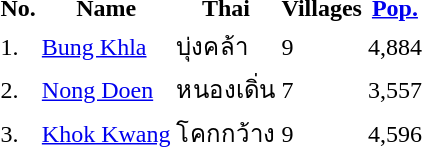<table>
<tr>
<th>No.</th>
<th>Name</th>
<th>Thai</th>
<th>Villages</th>
<th><a href='#'>Pop.</a></th>
</tr>
<tr>
<td>1.</td>
<td><a href='#'>Bung Khla</a></td>
<td>บุ่งคล้า</td>
<td>9</td>
<td>4,884</td>
</tr>
<tr>
<td>2.</td>
<td><a href='#'>Nong Doen</a></td>
<td>หนองเดิ่น</td>
<td>7</td>
<td>3,557</td>
</tr>
<tr>
<td>3.</td>
<td><a href='#'>Khok Kwang</a></td>
<td>โคกกว้าง</td>
<td>9</td>
<td>4,596</td>
</tr>
</table>
